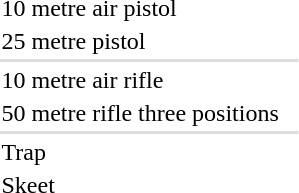<table>
<tr>
<td>10 metre air pistol</td>
<td></td>
<td></td>
<td></td>
</tr>
<tr>
<td>25 metre pistol</td>
<td></td>
<td></td>
<td></td>
</tr>
<tr bgcolor=#DDDDDD>
<td colspan=7></td>
</tr>
<tr>
<td>10 metre air rifle</td>
<td></td>
<td></td>
<td></td>
</tr>
<tr>
<td>50 metre rifle three positions</td>
<td></td>
<td></td>
<td></td>
</tr>
<tr bgcolor=#DDDDDD>
<td colspan=7></td>
</tr>
<tr>
<td>Trap</td>
<td></td>
<td></td>
<td></td>
</tr>
<tr>
<td>Skeet</td>
<td></td>
<td></td>
<td></td>
</tr>
</table>
